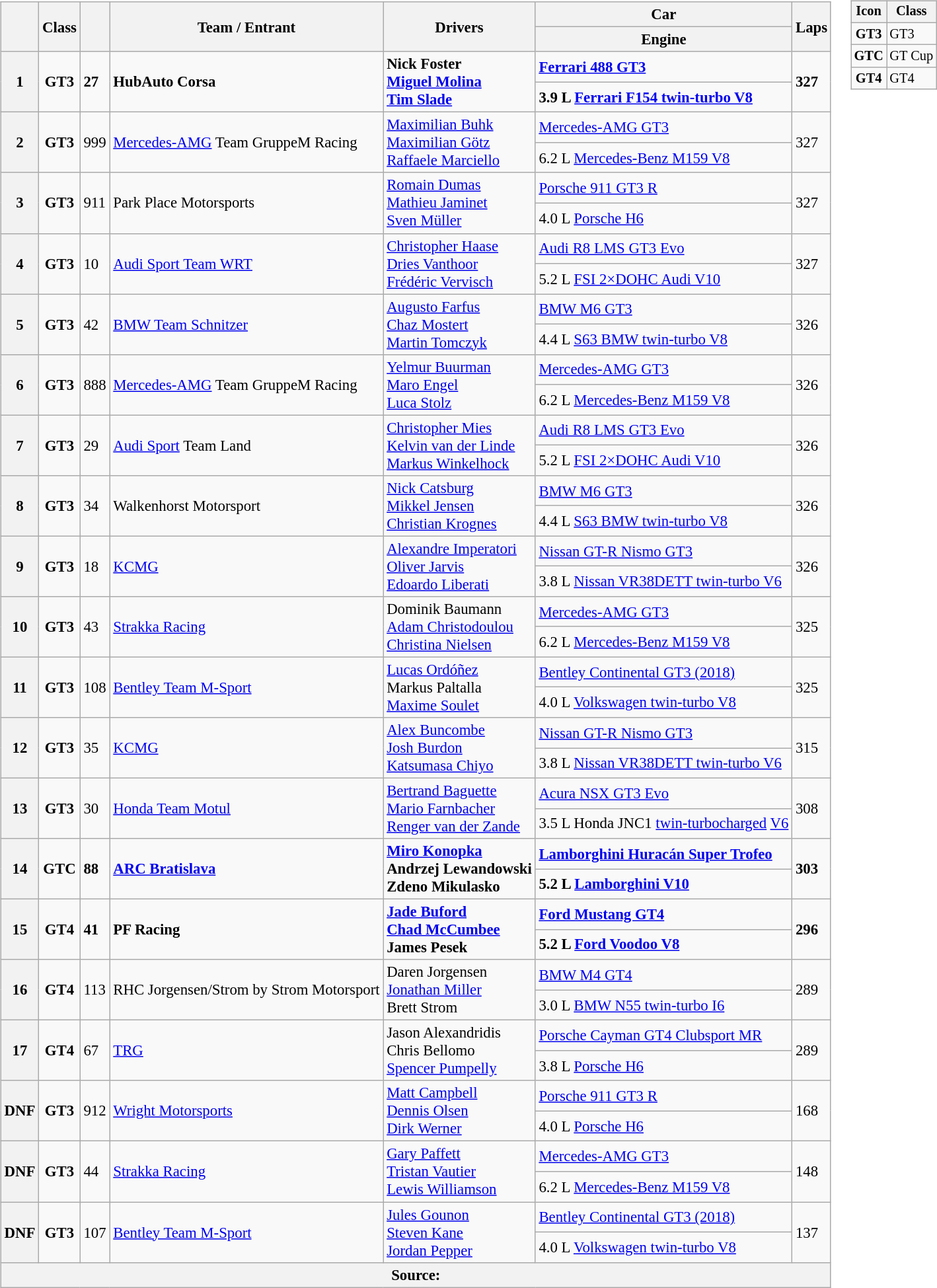<table>
<tr>
<td><br><table class="wikitable" style="font-size: 95%;">
<tr>
<th rowspan=2></th>
<th rowspan=2>Class</th>
<th rowspan=2></th>
<th rowspan=2>Team / Entrant</th>
<th rowspan=2>Drivers</th>
<th>Car</th>
<th rowspan=2>Laps</th>
</tr>
<tr>
<th>Engine</th>
</tr>
<tr style="font-weight: bold">
<th rowspan="2">1</th>
<td rowspan="2" align=center><strong><span>GT3</span></strong></td>
<td rowspan="2">27</td>
<td rowspan="2"> HubAuto Corsa</td>
<td rowspan="2"> Nick Foster<br>  <a href='#'>Miguel Molina</a><br>  <a href='#'>Tim Slade</a></td>
<td><a href='#'>Ferrari 488 GT3</a></td>
<td rowspan="2">327</td>
</tr>
<tr style="font-weight: bold">
<td>3.9 L <a href='#'>Ferrari F154 twin-turbo V8</a></td>
</tr>
<tr>
<th rowspan="2">2</th>
<td rowspan="2" align=center><strong><span>GT3</span></strong></td>
<td rowspan="2">999</td>
<td rowspan="2"> <a href='#'>Mercedes-AMG</a> Team GruppeM Racing</td>
<td rowspan="2"> <a href='#'>Maximilian Buhk</a><br> <a href='#'>Maximilian Götz</a><br> <a href='#'>Raffaele Marciello</a></td>
<td><a href='#'>Mercedes-AMG GT3</a></td>
<td rowspan="2">327</td>
</tr>
<tr>
<td>6.2 L <a href='#'>Mercedes-Benz M159 V8</a></td>
</tr>
<tr>
<th rowspan="2">3</th>
<td rowspan="2" align=center><strong><span>GT3</span></strong></td>
<td rowspan="2">911</td>
<td rowspan="2"> Park Place Motorsports</td>
<td rowspan="2"> <a href='#'>Romain Dumas</a><br> <a href='#'>Mathieu Jaminet</a><br> <a href='#'>Sven Müller</a></td>
<td><a href='#'>Porsche 911 GT3 R</a></td>
<td rowspan="2">327</td>
</tr>
<tr>
<td>4.0 L <a href='#'>Porsche H6</a></td>
</tr>
<tr>
<th rowspan="2">4</th>
<td rowspan="2" align=center><strong><span>GT3</span></strong></td>
<td rowspan="2">10</td>
<td rowspan="2"> <a href='#'>Audi Sport Team WRT</a></td>
<td rowspan="2"> <a href='#'>Christopher Haase</a><br>  <a href='#'>Dries Vanthoor</a><br>  <a href='#'>Frédéric Vervisch</a></td>
<td><a href='#'>Audi R8 LMS GT3 Evo</a></td>
<td rowspan="2">327</td>
</tr>
<tr>
<td>5.2 L <a href='#'>FSI 2×DOHC Audi V10</a></td>
</tr>
<tr>
<th rowspan="2">5</th>
<td rowspan="2" align=center><strong><span>GT3</span></strong></td>
<td rowspan="2">42</td>
<td rowspan="2"> <a href='#'>BMW Team Schnitzer</a></td>
<td rowspan="2"> <a href='#'>Augusto Farfus</a><br> <a href='#'>Chaz Mostert</a> <br> <a href='#'>Martin Tomczyk</a></td>
<td><a href='#'>BMW M6 GT3</a></td>
<td rowspan="2">326</td>
</tr>
<tr>
<td>4.4 L <a href='#'>S63 BMW twin-turbo V8</a></td>
</tr>
<tr>
<th rowspan="2">6</th>
<td rowspan="2" align=center><strong><span>GT3</span></strong></td>
<td rowspan="2">888</td>
<td rowspan="2"> <a href='#'>Mercedes-AMG</a> Team GruppeM Racing</td>
<td rowspan="2"> <a href='#'>Yelmur Buurman</a><br>  <a href='#'>Maro Engel</a><br>  <a href='#'>Luca Stolz</a></td>
<td><a href='#'>Mercedes-AMG GT3</a></td>
<td rowspan="2">326</td>
</tr>
<tr>
<td>6.2 L <a href='#'>Mercedes-Benz M159 V8</a></td>
</tr>
<tr>
<th rowspan="2">7</th>
<td rowspan="2" align=center><strong><span>GT3</span></strong></td>
<td rowspan="2">29</td>
<td rowspan="2"> <a href='#'>Audi Sport</a> Team Land</td>
<td rowspan="2"> <a href='#'>Christopher Mies</a><br>  <a href='#'>Kelvin van der Linde</a><br>  <a href='#'>Markus Winkelhock</a></td>
<td><a href='#'>Audi R8 LMS GT3 Evo</a></td>
<td rowspan="2">326</td>
</tr>
<tr>
<td>5.2 L <a href='#'>FSI 2×DOHC Audi V10</a></td>
</tr>
<tr>
<th rowspan="2">8</th>
<td rowspan="2" align=center><strong><span>GT3</span></strong></td>
<td rowspan="2">34</td>
<td rowspan="2"> Walkenhorst Motorsport</td>
<td rowspan="2"> <a href='#'>Nick Catsburg</a><br> <a href='#'>Mikkel Jensen</a><br> <a href='#'>Christian Krognes</a></td>
<td><a href='#'>BMW M6 GT3</a></td>
<td rowspan="2">326</td>
</tr>
<tr>
<td>4.4 L <a href='#'>S63 BMW twin-turbo V8</a></td>
</tr>
<tr>
<th rowspan="2">9</th>
<td rowspan="2" align=center><strong><span>GT3</span></strong></td>
<td rowspan="2">18</td>
<td rowspan="2"> <a href='#'>KCMG</a></td>
<td rowspan="2"> <a href='#'>Alexandre Imperatori</a><br> <a href='#'>Oliver Jarvis</a><br> <a href='#'>Edoardo Liberati</a></td>
<td><a href='#'>Nissan GT-R Nismo GT3</a></td>
<td rowspan="2">326</td>
</tr>
<tr>
<td>3.8 L <a href='#'>Nissan VR38DETT twin-turbo V6</a></td>
</tr>
<tr>
<th rowspan="2">10</th>
<td rowspan="2" align=center><strong><span>GT3</span></strong></td>
<td rowspan="2">43</td>
<td rowspan="2"> <a href='#'>Strakka Racing</a></td>
<td rowspan="2"> Dominik Baumann<br>  <a href='#'>Adam Christodoulou</a><br>  <a href='#'>Christina Nielsen</a></td>
<td><a href='#'>Mercedes-AMG GT3</a></td>
<td rowspan="2">325</td>
</tr>
<tr>
<td>6.2 L <a href='#'>Mercedes-Benz M159 V8</a></td>
</tr>
<tr>
<th rowspan="2">11</th>
<td rowspan="2" align=center><strong><span>GT3</span></strong></td>
<td rowspan="2">108</td>
<td rowspan="2"> <a href='#'>Bentley Team M-Sport</a></td>
<td rowspan="2"> <a href='#'>Lucas Ordóñez</a><br>  Markus Paltalla<br>  <a href='#'>Maxime Soulet</a></td>
<td><a href='#'>Bentley Continental GT3 (2018)</a></td>
<td rowspan="2">325</td>
</tr>
<tr>
<td>4.0 L <a href='#'>Volkswagen twin-turbo V8</a></td>
</tr>
<tr>
<th rowspan="2">12</th>
<td rowspan="2" align=center><strong><span>GT3</span></strong></td>
<td rowspan="2">35</td>
<td rowspan="2"> <a href='#'>KCMG</a></td>
<td rowspan="2"> <a href='#'>Alex Buncombe</a><br>  <a href='#'>Josh Burdon</a><br>  <a href='#'>Katsumasa Chiyo</a></td>
<td><a href='#'>Nissan GT-R Nismo GT3</a></td>
<td rowspan="2">315</td>
</tr>
<tr>
<td>3.8 L <a href='#'>Nissan VR38DETT twin-turbo V6</a></td>
</tr>
<tr>
<th rowspan="2">13</th>
<td rowspan="2" align=center><strong><span>GT3</span></strong></td>
<td rowspan="2">30</td>
<td rowspan="2"> <a href='#'>Honda Team Motul</a></td>
<td rowspan="2"> <a href='#'>Bertrand Baguette</a><br>  <a href='#'>Mario Farnbacher</a><br>  <a href='#'>Renger van der Zande</a></td>
<td><a href='#'>Acura NSX GT3 Evo</a></td>
<td rowspan="2">308</td>
</tr>
<tr>
<td>3.5 L Honda JNC1 <a href='#'>twin-turbocharged</a> <a href='#'>V6</a></td>
</tr>
<tr style="font-weight: bold">
<th rowspan="2">14</th>
<td rowspan="2" align=center><strong><span>GTC</span></strong></td>
<td rowspan="2">88</td>
<td rowspan="2"> <a href='#'>ARC Bratislava</a></td>
<td rowspan="2"> <a href='#'>Miro Konopka</a><br>  Andrzej Lewandowski<br>  Zdeno Mikulasko</td>
<td><a href='#'>Lamborghini Huracán Super Trofeo</a></td>
<td rowspan="2">303</td>
</tr>
<tr style="font-weight: bold">
<td>5.2 L <a href='#'>Lamborghini V10</a></td>
</tr>
<tr style="font-weight: bold">
<th rowspan="2">15</th>
<td rowspan="2" align=center><strong><span>GT4</span></strong></td>
<td rowspan="2">41</td>
<td rowspan="2"> PF Racing</td>
<td rowspan="2"> <a href='#'>Jade Buford</a><br>  <a href='#'>Chad McCumbee</a><br>  James Pesek</td>
<td><a href='#'>Ford Mustang GT4</a></td>
<td rowspan="2">296</td>
</tr>
<tr style="font-weight: bold">
<td>5.2 L <a href='#'>Ford Voodoo V8</a></td>
</tr>
<tr>
<th rowspan="2">16</th>
<td rowspan="2" align=center><strong><span>GT4</span></strong></td>
<td rowspan="2">113</td>
<td rowspan="2"> RHC Jorgensen/Strom by Strom Motorsport</td>
<td rowspan="2"> Daren Jorgensen<br>  <a href='#'>Jonathan Miller</a><br>  Brett Strom</td>
<td><a href='#'>BMW M4 GT4</a></td>
<td rowspan="2">289</td>
</tr>
<tr>
<td>3.0 L <a href='#'>BMW N55 twin-turbo I6</a></td>
</tr>
<tr>
<th rowspan="2">17</th>
<td rowspan="2" align=center><strong><span>GT4</span></strong></td>
<td rowspan="2">67</td>
<td rowspan="2"> <a href='#'>TRG</a></td>
<td rowspan="2"> Jason Alexandridis<br>  Chris Bellomo<br>  <a href='#'>Spencer Pumpelly</a></td>
<td><a href='#'>Porsche Cayman GT4 Clubsport MR</a></td>
<td rowspan="2">289</td>
</tr>
<tr>
<td>3.8 L <a href='#'>Porsche H6</a></td>
</tr>
<tr>
<th rowspan="2">DNF</th>
<td rowspan="2" align=center><strong><span>GT3</span></strong></td>
<td rowspan="2">912</td>
<td rowspan="2"> <a href='#'>Wright Motorsports</a></td>
<td rowspan="2"> <a href='#'>Matt Campbell</a><br>  <a href='#'>Dennis Olsen</a><br>  <a href='#'>Dirk Werner</a></td>
<td><a href='#'>Porsche 911 GT3 R</a></td>
<td rowspan="2">168</td>
</tr>
<tr>
<td>4.0 L <a href='#'>Porsche H6</a></td>
</tr>
<tr>
<th rowspan="2">DNF</th>
<td rowspan="2" align=center><strong><span>GT3</span></strong></td>
<td rowspan="2">44</td>
<td rowspan="2"> <a href='#'>Strakka Racing</a></td>
<td rowspan="2"> <a href='#'>Gary Paffett</a><br>  <a href='#'>Tristan Vautier</a><br>  <a href='#'>Lewis Williamson</a></td>
<td><a href='#'>Mercedes-AMG GT3</a></td>
<td rowspan="2">148</td>
</tr>
<tr>
<td>6.2 L <a href='#'>Mercedes-Benz M159 V8</a></td>
</tr>
<tr>
<th rowspan="2">DNF</th>
<td rowspan="2" align=center><strong><span>GT3</span></strong></td>
<td rowspan="2">107</td>
<td rowspan="2"> <a href='#'>Bentley Team M-Sport</a></td>
<td rowspan="2"> <a href='#'>Jules Gounon</a><br> <a href='#'>Steven Kane</a><br> <a href='#'>Jordan Pepper</a></td>
<td><a href='#'>Bentley Continental GT3 (2018)</a></td>
<td rowspan="2">137</td>
</tr>
<tr>
<td>4.0 L <a href='#'>Volkswagen twin-turbo V8</a></td>
</tr>
<tr>
<th colspan="7">Source:</th>
</tr>
</table>
</td>
<td valign="top"><br><table class="wikitable" style="font-size:85%;">
<tr>
<th>Icon</th>
<th>Class</th>
</tr>
<tr>
<td align=center><strong><span>GT3</span></strong></td>
<td>GT3</td>
</tr>
<tr>
<td align=center><strong><span>GTC</span></strong></td>
<td>GT Cup</td>
</tr>
<tr>
<td align=center><strong><span>GT4</span></strong></td>
<td>GT4</td>
</tr>
</table>
</td>
</tr>
</table>
